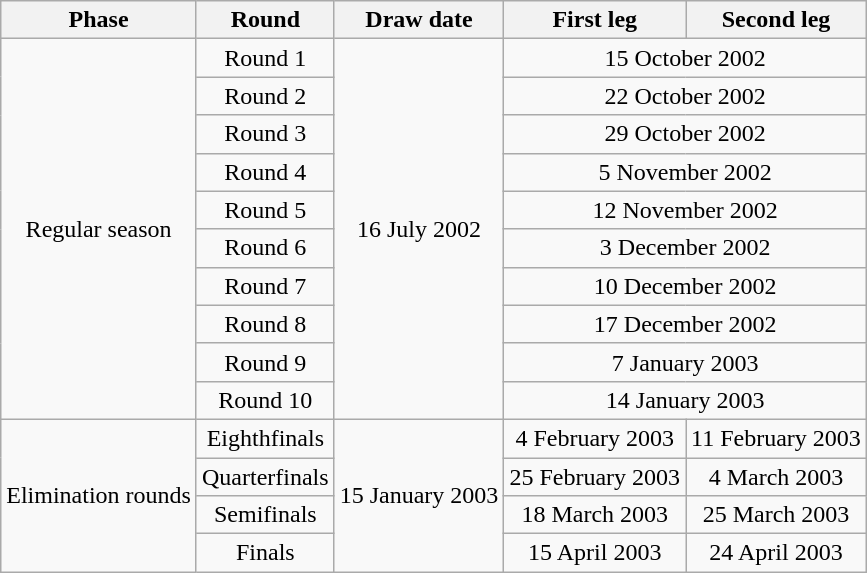<table class="wikitable" style="text-align:center">
<tr>
<th>Phase</th>
<th>Round</th>
<th>Draw date</th>
<th>First leg</th>
<th>Second leg</th>
</tr>
<tr>
<td rowspan=10>Regular season</td>
<td>Round 1</td>
<td rowspan=10>16 July 2002</td>
<td colspan=2>15 October 2002</td>
</tr>
<tr>
<td>Round 2</td>
<td colspan=2>22 October 2002</td>
</tr>
<tr>
<td>Round 3</td>
<td colspan=2>29 October 2002</td>
</tr>
<tr>
<td>Round 4</td>
<td colspan=2>5 November 2002</td>
</tr>
<tr>
<td>Round 5</td>
<td colspan=2>12 November 2002</td>
</tr>
<tr>
<td>Round 6</td>
<td colspan=2>3 December 2002</td>
</tr>
<tr>
<td>Round 7</td>
<td colspan=2>10 December 2002</td>
</tr>
<tr>
<td>Round 8</td>
<td colspan=2>17 December 2002</td>
</tr>
<tr>
<td>Round 9</td>
<td colspan=2>7 January 2003</td>
</tr>
<tr>
<td>Round 10</td>
<td colspan=2>14 January 2003</td>
</tr>
<tr>
<td rowspan=4>Elimination rounds</td>
<td>Eighthfinals</td>
<td rowspan=4>15 January 2003</td>
<td>4 February 2003</td>
<td>11 February 2003</td>
</tr>
<tr>
<td>Quarterfinals</td>
<td>25 February 2003</td>
<td>4 March 2003</td>
</tr>
<tr>
<td>Semifinals</td>
<td>18 March 2003</td>
<td>25 March 2003</td>
</tr>
<tr>
<td>Finals</td>
<td>15 April 2003</td>
<td>24 April 2003</td>
</tr>
</table>
